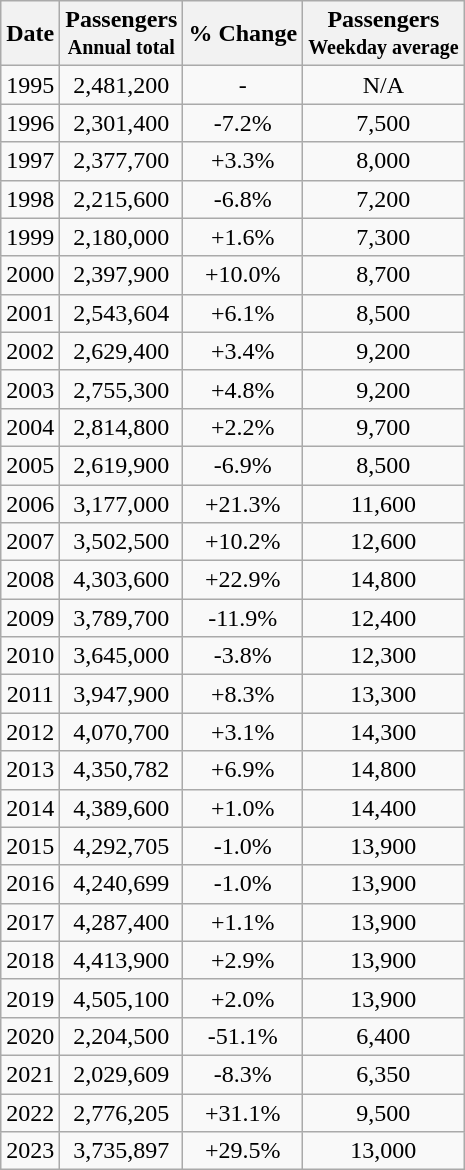<table class="wikitable sortable" style="text-align:center;">
<tr>
<th>Date</th>
<th>Passengers<br><small>Annual total</small></th>
<th>% Change</th>
<th>Passengers<br><small>Weekday average</small></th>
</tr>
<tr>
<td>1995</td>
<td>2,481,200</td>
<td>-</td>
<td>N/A</td>
</tr>
<tr>
<td>1996</td>
<td>2,301,400</td>
<td>-7.2%</td>
<td>7,500</td>
</tr>
<tr>
<td>1997</td>
<td>2,377,700</td>
<td>+3.3%</td>
<td>8,000</td>
</tr>
<tr>
<td>1998</td>
<td>2,215,600</td>
<td>-6.8%</td>
<td>7,200</td>
</tr>
<tr>
<td>1999</td>
<td>2,180,000</td>
<td>+1.6%</td>
<td>7,300</td>
</tr>
<tr>
<td>2000</td>
<td>2,397,900</td>
<td>+10.0%</td>
<td>8,700</td>
</tr>
<tr>
<td>2001</td>
<td>2,543,604</td>
<td>+6.1%</td>
<td>8,500</td>
</tr>
<tr>
<td>2002</td>
<td>2,629,400</td>
<td>+3.4%</td>
<td>9,200</td>
</tr>
<tr>
<td>2003</td>
<td>2,755,300</td>
<td>+4.8%</td>
<td>9,200</td>
</tr>
<tr>
<td>2004</td>
<td>2,814,800</td>
<td>+2.2%</td>
<td>9,700</td>
</tr>
<tr>
<td>2005</td>
<td>2,619,900</td>
<td>-6.9%</td>
<td>8,500</td>
</tr>
<tr>
<td>2006</td>
<td>3,177,000</td>
<td>+21.3%</td>
<td>11,600</td>
</tr>
<tr>
<td>2007</td>
<td>3,502,500</td>
<td>+10.2%</td>
<td>12,600</td>
</tr>
<tr>
<td>2008</td>
<td>4,303,600</td>
<td>+22.9%</td>
<td>14,800</td>
</tr>
<tr>
<td>2009</td>
<td>3,789,700</td>
<td>-11.9%</td>
<td>12,400</td>
</tr>
<tr>
<td>2010</td>
<td>3,645,000</td>
<td>-3.8%</td>
<td>12,300</td>
</tr>
<tr>
<td>2011</td>
<td>3,947,900</td>
<td>+8.3%</td>
<td>13,300</td>
</tr>
<tr>
<td>2012</td>
<td>4,070,700</td>
<td>+3.1%</td>
<td>14,300</td>
</tr>
<tr>
<td>2013</td>
<td>4,350,782</td>
<td>+6.9%</td>
<td>14,800</td>
</tr>
<tr>
<td>2014</td>
<td>4,389,600</td>
<td>+1.0%</td>
<td>14,400</td>
</tr>
<tr>
<td>2015</td>
<td>4,292,705</td>
<td>-1.0%</td>
<td>13,900</td>
</tr>
<tr>
<td>2016</td>
<td>4,240,699</td>
<td>-1.0%</td>
<td>13,900</td>
</tr>
<tr>
<td>2017</td>
<td>4,287,400</td>
<td>+1.1%</td>
<td>13,900</td>
</tr>
<tr>
<td>2018</td>
<td>4,413,900</td>
<td>+2.9%</td>
<td>13,900</td>
</tr>
<tr>
<td>2019</td>
<td>4,505,100</td>
<td>+2.0%</td>
<td>13,900</td>
</tr>
<tr>
<td>2020</td>
<td>2,204,500</td>
<td>-51.1%</td>
<td>6,400</td>
</tr>
<tr>
<td>2021</td>
<td>2,029,609</td>
<td>-8.3%</td>
<td>6,350</td>
</tr>
<tr>
<td>2022</td>
<td>2,776,205</td>
<td>+31.1%</td>
<td>9,500</td>
</tr>
<tr>
<td>2023</td>
<td>3,735,897</td>
<td>+29.5%</td>
<td>13,000</td>
</tr>
</table>
